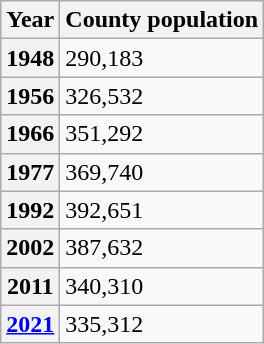<table class="wikitable">
<tr>
<th>Year</th>
<th>County population</th>
</tr>
<tr>
<th>1948</th>
<td>290,183 </td>
</tr>
<tr>
<th>1956</th>
<td>326,532 </td>
</tr>
<tr>
<th>1966</th>
<td>351,292 </td>
</tr>
<tr>
<th>1977</th>
<td>369,740 </td>
</tr>
<tr>
<th>1992</th>
<td>392,651 </td>
</tr>
<tr>
<th>2002</th>
<td>387,632 </td>
</tr>
<tr>
<th>2011</th>
<td>340,310 </td>
</tr>
<tr>
<th><a href='#'>2021</a></th>
<td>335,312 </td>
</tr>
</table>
